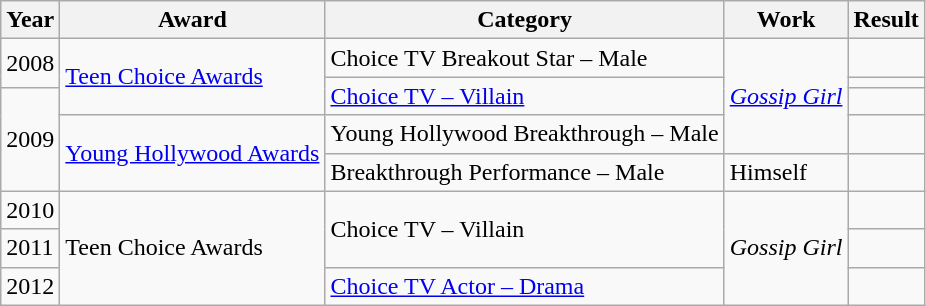<table class="wikitable">
<tr>
<th>Year</th>
<th>Award</th>
<th>Category</th>
<th>Work</th>
<th>Result</th>
</tr>
<tr>
<td rowspan="2">2008</td>
<td rowspan="3"><a href='#'>Teen Choice Awards</a></td>
<td>Choice TV Breakout Star – Male</td>
<td rowspan="4"><em><a href='#'>Gossip Girl</a></em></td>
<td></td>
</tr>
<tr>
<td rowspan="2"><a href='#'>Choice TV – Villain</a></td>
<td></td>
</tr>
<tr>
<td rowspan="3">2009</td>
<td></td>
</tr>
<tr>
<td rowspan="2"><a href='#'>Young Hollywood Awards</a></td>
<td>Young Hollywood Breakthrough – Male</td>
<td></td>
</tr>
<tr>
<td>Breakthrough Performance – Male</td>
<td>Himself</td>
<td></td>
</tr>
<tr>
<td>2010</td>
<td rowspan="3">Teen Choice Awards</td>
<td rowspan="2">Choice TV – Villain</td>
<td rowspan="3"><em>Gossip Girl</em></td>
<td></td>
</tr>
<tr>
<td>2011</td>
<td></td>
</tr>
<tr>
<td>2012</td>
<td><a href='#'>Choice TV Actor – Drama</a></td>
<td></td>
</tr>
</table>
